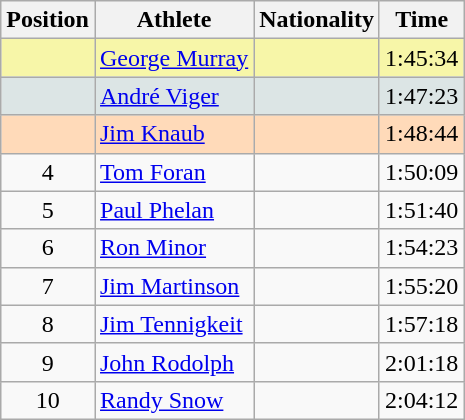<table class="wikitable sortable">
<tr>
<th>Position</th>
<th>Athlete</th>
<th>Nationality</th>
<th>Time</th>
</tr>
<tr bgcolor=#F7F6A8>
<td align=center></td>
<td><a href='#'>George Murray</a></td>
<td></td>
<td>1:45:34</td>
</tr>
<tr bgcolor=#DCE5E5>
<td align=center></td>
<td><a href='#'>André Viger</a></td>
<td></td>
<td>1:47:23</td>
</tr>
<tr bgcolor=#FFDAB9>
<td align=center></td>
<td><a href='#'>Jim Knaub</a></td>
<td></td>
<td>1:48:44</td>
</tr>
<tr>
<td align=center>4</td>
<td><a href='#'>Tom Foran</a></td>
<td></td>
<td>1:50:09</td>
</tr>
<tr>
<td align=center>5</td>
<td><a href='#'>Paul Phelan</a></td>
<td></td>
<td>1:51:40</td>
</tr>
<tr>
<td align=center>6</td>
<td><a href='#'>Ron Minor</a></td>
<td></td>
<td>1:54:23</td>
</tr>
<tr>
<td align=center>7</td>
<td><a href='#'>Jim Martinson</a></td>
<td></td>
<td>1:55:20</td>
</tr>
<tr>
<td align=center>8</td>
<td><a href='#'>Jim Tennigkeit</a></td>
<td></td>
<td>1:57:18</td>
</tr>
<tr>
<td align=center>9</td>
<td><a href='#'>John Rodolph</a></td>
<td></td>
<td>2:01:18</td>
</tr>
<tr>
<td align=center>10</td>
<td><a href='#'>Randy Snow</a></td>
<td></td>
<td>2:04:12</td>
</tr>
</table>
